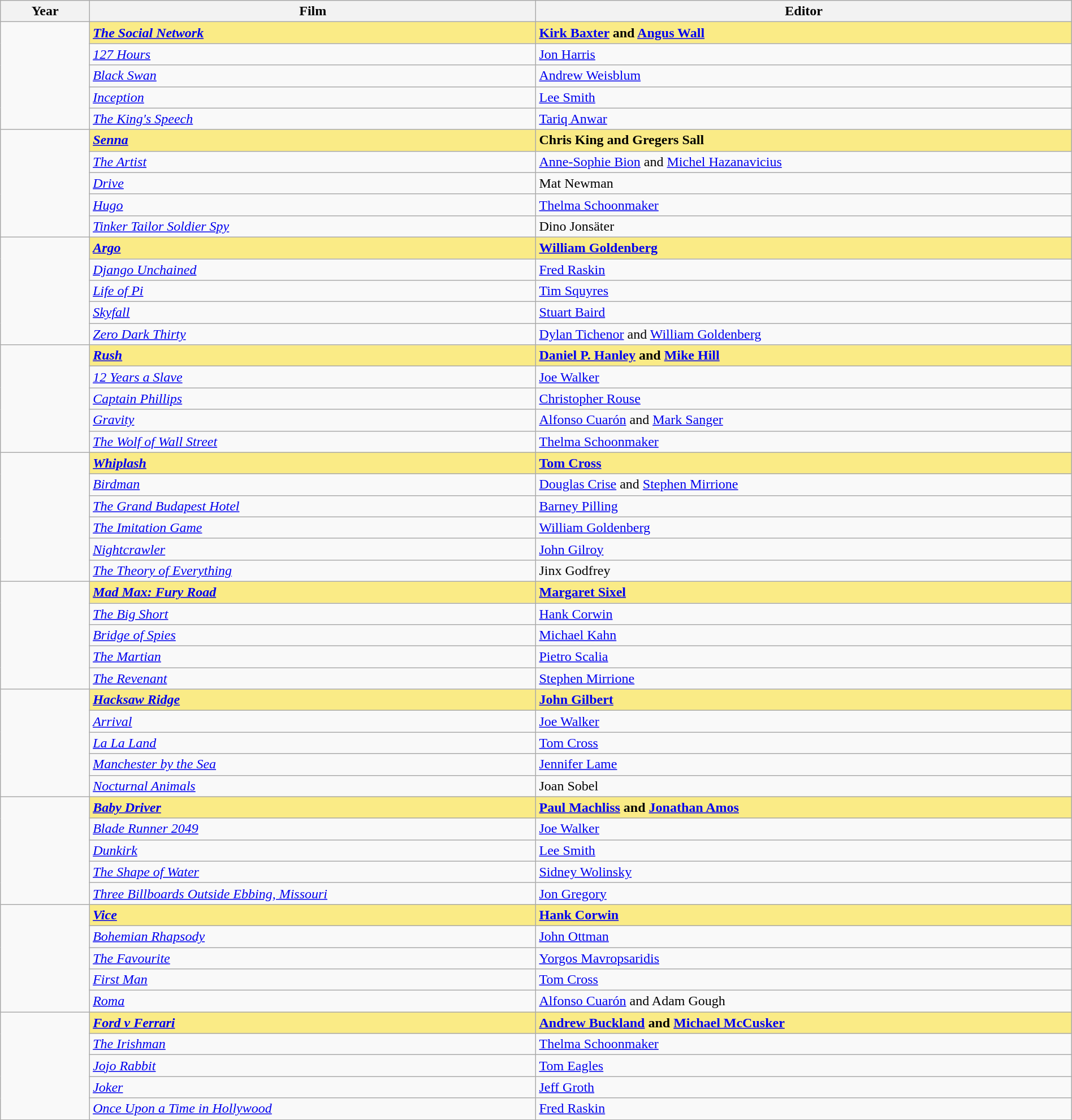<table class="wikitable" style="width:100%;" cellpadding="5">
<tr>
<th style="width:5%;">Year</th>
<th style="width:25%;">Film</th>
<th style="width:30%;">Editor</th>
</tr>
<tr>
<td rowspan="5"></td>
<td style="background:#FAEB86"><strong><em><a href='#'>The Social Network</a></em></strong></td>
<td style="background:#FAEB86"><strong><a href='#'>Kirk Baxter</a> and <a href='#'>Angus Wall</a></strong></td>
</tr>
<tr>
<td><em><a href='#'>127 Hours</a></em></td>
<td><a href='#'>Jon Harris</a></td>
</tr>
<tr>
<td><em><a href='#'>Black Swan</a></em></td>
<td><a href='#'>Andrew Weisblum</a></td>
</tr>
<tr>
<td><em><a href='#'>Inception</a></em></td>
<td><a href='#'>Lee Smith</a></td>
</tr>
<tr>
<td><em><a href='#'>The King's Speech</a></em></td>
<td><a href='#'>Tariq Anwar</a></td>
</tr>
<tr>
<td rowspan="5"></td>
<td style="background:#FAEB86"><strong><em><a href='#'>Senna</a></em></strong></td>
<td style="background:#FAEB86"><strong>Chris King and Gregers Sall</strong></td>
</tr>
<tr>
<td><em><a href='#'>The Artist</a></em></td>
<td><a href='#'>Anne-Sophie Bion</a> and <a href='#'>Michel Hazanavicius</a></td>
</tr>
<tr>
<td><em><a href='#'>Drive</a></em></td>
<td>Mat Newman</td>
</tr>
<tr>
<td><em><a href='#'>Hugo</a></em></td>
<td><a href='#'>Thelma Schoonmaker</a></td>
</tr>
<tr>
<td><em><a href='#'>Tinker Tailor Soldier Spy</a></em></td>
<td>Dino Jonsäter</td>
</tr>
<tr>
<td rowspan="5"></td>
<td style="background:#FAEB86"><strong><em><a href='#'>Argo</a></em></strong></td>
<td style="background:#FAEB86"><strong><a href='#'>William Goldenberg</a></strong></td>
</tr>
<tr>
<td><em><a href='#'>Django Unchained</a></em></td>
<td><a href='#'>Fred Raskin</a></td>
</tr>
<tr>
<td><em><a href='#'>Life of Pi</a></em></td>
<td><a href='#'>Tim Squyres</a></td>
</tr>
<tr>
<td><em><a href='#'>Skyfall</a></em></td>
<td><a href='#'>Stuart Baird</a></td>
</tr>
<tr>
<td><em><a href='#'>Zero Dark Thirty</a></em></td>
<td><a href='#'>Dylan Tichenor</a> and <a href='#'>William Goldenberg</a></td>
</tr>
<tr>
<td rowspan="5"></td>
<td style="background:#FAEB86"><strong><em><a href='#'>Rush</a></em></strong></td>
<td style="background:#FAEB86"><strong><a href='#'>Daniel P. Hanley</a> and <a href='#'>Mike Hill</a></strong></td>
</tr>
<tr>
<td><em><a href='#'>12 Years a Slave</a></em></td>
<td><a href='#'>Joe Walker</a></td>
</tr>
<tr>
<td><em><a href='#'>Captain Phillips</a></em></td>
<td><a href='#'>Christopher Rouse</a></td>
</tr>
<tr>
<td><em><a href='#'>Gravity</a></em></td>
<td><a href='#'>Alfonso Cuarón</a> and <a href='#'>Mark Sanger</a></td>
</tr>
<tr>
<td><em><a href='#'>The Wolf of Wall Street</a></em></td>
<td><a href='#'>Thelma Schoonmaker</a></td>
</tr>
<tr>
<td rowspan="6"></td>
<td style="background:#FAEB86"><strong><em><a href='#'>Whiplash</a></em></strong></td>
<td style="background:#FAEB86"><strong><a href='#'>Tom Cross</a></strong></td>
</tr>
<tr>
<td><em><a href='#'>Birdman</a></em></td>
<td><a href='#'>Douglas Crise</a> and <a href='#'>Stephen Mirrione</a></td>
</tr>
<tr>
<td><em><a href='#'>The Grand Budapest Hotel</a></em></td>
<td><a href='#'>Barney Pilling</a></td>
</tr>
<tr>
<td><em><a href='#'>The Imitation Game</a></em></td>
<td><a href='#'>William Goldenberg</a></td>
</tr>
<tr>
<td><em><a href='#'>Nightcrawler</a></em></td>
<td><a href='#'>John Gilroy</a></td>
</tr>
<tr>
<td><em><a href='#'>The Theory of Everything</a></em></td>
<td>Jinx Godfrey</td>
</tr>
<tr>
<td rowspan="5"></td>
<td style="background:#FAEB86"><strong><em><a href='#'>Mad Max: Fury Road</a></em></strong></td>
<td style="background:#FAEB86"><strong><a href='#'>Margaret Sixel</a></strong></td>
</tr>
<tr>
<td><em><a href='#'>The Big Short</a></em></td>
<td><a href='#'>Hank Corwin</a></td>
</tr>
<tr>
<td><em><a href='#'>Bridge of Spies</a></em></td>
<td><a href='#'>Michael Kahn</a></td>
</tr>
<tr>
<td><em><a href='#'>The Martian</a></em></td>
<td><a href='#'>Pietro Scalia</a></td>
</tr>
<tr>
<td><em><a href='#'>The Revenant</a></em></td>
<td><a href='#'>Stephen Mirrione</a></td>
</tr>
<tr>
<td rowspan="5"></td>
<td style="background:#FAEB86"><strong><em><a href='#'>Hacksaw Ridge</a></em></strong></td>
<td style="background:#FAEB86"><strong><a href='#'>John Gilbert</a></strong></td>
</tr>
<tr>
<td><em><a href='#'>Arrival</a></em></td>
<td><a href='#'>Joe Walker</a></td>
</tr>
<tr>
<td><em><a href='#'>La La Land</a></em></td>
<td><a href='#'>Tom Cross</a></td>
</tr>
<tr>
<td><em><a href='#'>Manchester by the Sea</a></em></td>
<td><a href='#'>Jennifer Lame</a></td>
</tr>
<tr>
<td><em><a href='#'>Nocturnal Animals</a></em></td>
<td>Joan Sobel</td>
</tr>
<tr>
<td rowspan="5"></td>
<td style="background:#FAEB86"><strong><em><a href='#'>Baby Driver</a></em></strong></td>
<td style="background:#FAEB86"><strong><a href='#'>Paul Machliss</a> and <a href='#'>Jonathan Amos</a></strong></td>
</tr>
<tr>
<td><em><a href='#'>Blade Runner 2049</a></em></td>
<td><a href='#'>Joe Walker</a></td>
</tr>
<tr>
<td><em><a href='#'>Dunkirk</a></em></td>
<td><a href='#'>Lee Smith</a></td>
</tr>
<tr>
<td><em><a href='#'>The Shape of Water</a></em></td>
<td><a href='#'>Sidney Wolinsky</a></td>
</tr>
<tr>
<td><em><a href='#'>Three Billboards Outside Ebbing, Missouri</a></em></td>
<td><a href='#'>Jon Gregory</a></td>
</tr>
<tr>
<td rowspan="5"></td>
<td style="background:#FAEB86"><strong><em><a href='#'>Vice</a></em></strong></td>
<td style="background:#FAEB86"><strong><a href='#'>Hank Corwin</a></strong></td>
</tr>
<tr>
<td><em><a href='#'>Bohemian Rhapsody</a></em></td>
<td><a href='#'>John Ottman</a></td>
</tr>
<tr>
<td><em><a href='#'>The Favourite</a></em></td>
<td><a href='#'>Yorgos Mavropsaridis</a></td>
</tr>
<tr>
<td><em><a href='#'>First Man</a></em></td>
<td><a href='#'>Tom Cross</a></td>
</tr>
<tr>
<td><em><a href='#'>Roma</a></em></td>
<td><a href='#'>Alfonso Cuarón</a> and Adam Gough</td>
</tr>
<tr>
<td rowspan="5"></td>
<td style="background:#FAEB86"><strong><em><a href='#'>Ford v Ferrari</a></em></strong></td>
<td style="background:#FAEB86"><strong><a href='#'>Andrew Buckland</a> and <a href='#'>Michael McCusker</a></strong></td>
</tr>
<tr>
<td><em><a href='#'>The Irishman</a></em></td>
<td><a href='#'>Thelma Schoonmaker</a></td>
</tr>
<tr>
<td><em><a href='#'>Jojo Rabbit</a></em></td>
<td><a href='#'>Tom Eagles</a></td>
</tr>
<tr>
<td><em><a href='#'>Joker</a></em></td>
<td><a href='#'>Jeff Groth</a></td>
</tr>
<tr>
<td><em><a href='#'>Once Upon a Time in Hollywood</a></em></td>
<td><a href='#'>Fred Raskin</a></td>
</tr>
</table>
